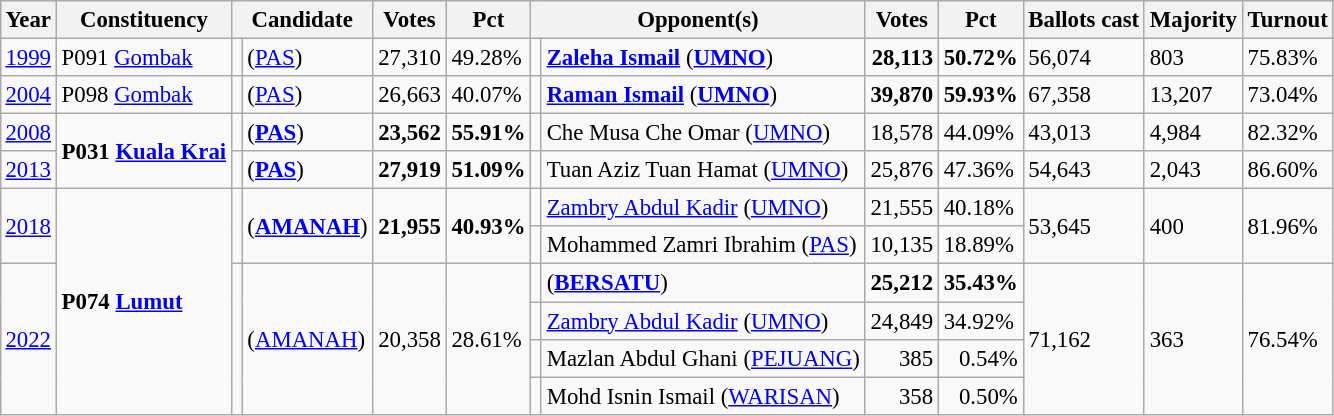<table class="wikitable" style="margin:0.5em ; font-size:95%">
<tr>
<th>Year</th>
<th>Constituency</th>
<th colspan=2>Candidate</th>
<th>Votes</th>
<th>Pct</th>
<th colspan=2>Opponent(s)</th>
<th>Votes</th>
<th>Pct</th>
<th>Ballots cast</th>
<th>Majority</th>
<th>Turnout</th>
</tr>
<tr>
<td><a href='#'>1999</a></td>
<td>P091 <a href='#'>Gombak</a></td>
<td></td>
<td> (<a href='#'>PAS</a>)</td>
<td align="right">27,310</td>
<td>49.28%</td>
<td></td>
<td><strong><a href='#'>Zaleha Ismail</a></strong> (<a href='#'><strong>UMNO</strong></a>)</td>
<td align="right"><strong>28,113</strong></td>
<td><strong>50.72%</strong></td>
<td>56,074</td>
<td>803</td>
<td>75.83%</td>
</tr>
<tr>
<td><a href='#'>2004</a></td>
<td>P098 <a href='#'>Gombak</a></td>
<td></td>
<td> (<a href='#'>PAS</a>)</td>
<td align="right">26,663</td>
<td>40.07%</td>
<td></td>
<td><strong><a href='#'>Raman Ismail</a></strong> (<a href='#'><strong>UMNO</strong></a>)</td>
<td align="right"><strong>39,870</strong></td>
<td><strong>59.93%</strong></td>
<td>67,358</td>
<td>13,207</td>
<td>73.04%</td>
</tr>
<tr>
<td><a href='#'>2008</a></td>
<td rowspan=2><strong>P031 <a href='#'>Kuala Krai</a></strong></td>
<td></td>
<td> (<a href='#'><strong>PAS</strong></a>)</td>
<td align="right"><strong>23,562</strong></td>
<td><strong>55.91%</strong></td>
<td></td>
<td>Che Musa Che Omar (<a href='#'>UMNO</a>)</td>
<td align="right">18,578</td>
<td>44.09%</td>
<td>43,013</td>
<td>4,984</td>
<td>82.32%</td>
</tr>
<tr>
<td><a href='#'>2013</a></td>
<td></td>
<td> (<a href='#'><strong>PAS</strong></a>)</td>
<td align="right"><strong>27,919</strong></td>
<td><strong>51.09%</strong></td>
<td></td>
<td>Tuan Aziz Tuan Hamat (<a href='#'>UMNO</a>)</td>
<td align="right">25,876</td>
<td>47.36%</td>
<td>54,643</td>
<td>2,043</td>
<td>86.60%</td>
</tr>
<tr>
<td rowspan=2><a href='#'>2018</a></td>
<td rowspan=6><strong>P074 <a href='#'>Lumut</a></strong></td>
<td rowspan=2 ></td>
<td rowspan=2> (<a href='#'><strong>AMANAH</strong></a>)</td>
<td rowspan=2 align="right"><strong>21,955</strong></td>
<td rowspan=2><strong>40.93%</strong></td>
<td></td>
<td><a href='#'>Zambry Abdul Kadir</a> (<a href='#'>UMNO</a>)</td>
<td align="right">21,555</td>
<td>40.18%</td>
<td rowspan=2>53,645</td>
<td rowspan=2>400</td>
<td rowspan=2>81.96%</td>
</tr>
<tr>
<td></td>
<td>Mohammed Zamri Ibrahim (<a href='#'>PAS</a>)</td>
<td align="right">10,135</td>
<td>18.89%</td>
</tr>
<tr>
<td rowspan="4"><a href='#'>2022</a></td>
<td rowspan="4" ></td>
<td rowspan="4"> (<a href='#'>AMANAH</a>)</td>
<td rowspan="4" align="right">20,358</td>
<td rowspan="4">28.61%</td>
<td bgcolor=></td>
<td> (<a href='#'><strong>BERSATU</strong></a>)</td>
<td align="right"><strong>25,212</strong></td>
<td><strong>35.43%</strong></td>
<td rowspan="4">71,162</td>
<td rowspan="4">363</td>
<td rowspan="4">76.54%</td>
</tr>
<tr>
<td></td>
<td><a href='#'>Zambry Abdul Kadir</a> (<a href='#'>UMNO</a>)</td>
<td align="right">24,849</td>
<td>34.92%</td>
</tr>
<tr>
<td bgcolor=></td>
<td>Mazlan Abdul Ghani (<a href='#'>PEJUANG</a>)</td>
<td align="right">385</td>
<td align="right">0.54%</td>
</tr>
<tr>
<td></td>
<td>Mohd Isnin Ismail (<a href='#'>WARISAN</a>)</td>
<td align="right">358</td>
<td align="right">0.50%</td>
</tr>
</table>
